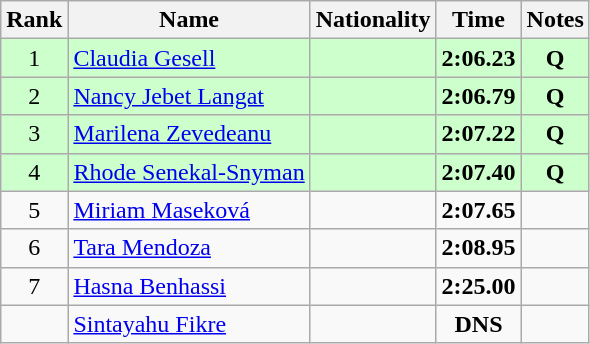<table class="wikitable sortable" style="text-align:center">
<tr>
<th>Rank</th>
<th>Name</th>
<th>Nationality</th>
<th>Time</th>
<th>Notes</th>
</tr>
<tr bgcolor=ccffcc>
<td>1</td>
<td align=left><a href='#'>Claudia Gesell</a></td>
<td align=left></td>
<td><strong>2:06.23</strong></td>
<td><strong>Q</strong></td>
</tr>
<tr bgcolor=ccffcc>
<td>2</td>
<td align=left><a href='#'>Nancy Jebet Langat</a></td>
<td align=left></td>
<td><strong>2:06.79</strong></td>
<td><strong>Q</strong></td>
</tr>
<tr bgcolor=ccffcc>
<td>3</td>
<td align=left><a href='#'>Marilena Zevedeanu</a></td>
<td align=left></td>
<td><strong>2:07.22</strong></td>
<td><strong>Q</strong></td>
</tr>
<tr bgcolor=ccffcc>
<td>4</td>
<td align=left><a href='#'>Rhode Senekal-Snyman</a></td>
<td align=left></td>
<td><strong>2:07.40</strong></td>
<td><strong>Q</strong></td>
</tr>
<tr>
<td>5</td>
<td align=left><a href='#'>Miriam Maseková</a></td>
<td align=left></td>
<td><strong>2:07.65</strong></td>
<td></td>
</tr>
<tr>
<td>6</td>
<td align=left><a href='#'>Tara Mendoza</a></td>
<td align=left></td>
<td><strong>2:08.95</strong></td>
<td></td>
</tr>
<tr>
<td>7</td>
<td align=left><a href='#'>Hasna Benhassi</a></td>
<td align=left></td>
<td><strong>2:25.00</strong></td>
<td></td>
</tr>
<tr>
<td></td>
<td align=left><a href='#'>Sintayahu Fikre</a></td>
<td align=left></td>
<td><strong>DNS</strong></td>
<td></td>
</tr>
</table>
